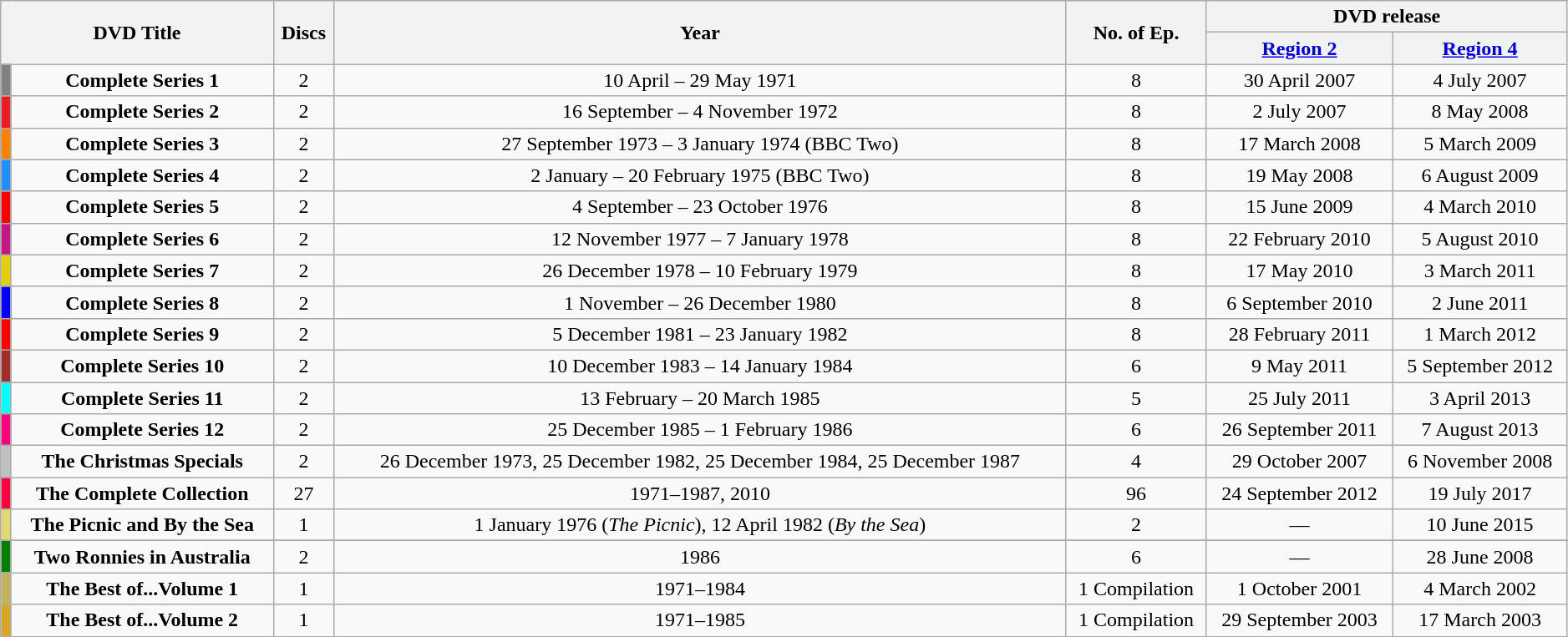<table class="wikitable" style="width:99%; text-align:center;">
<tr>
<th colspan="2" rowspan="2">DVD Title</th>
<th rowspan="2">Discs</th>
<th rowspan="2">Year</th>
<th rowspan="2">No. of Ep.</th>
<th colspan="4">DVD release</th>
</tr>
<tr>
<th><a href='#'>Region 2</a></th>
<th><a href='#'>Region 4</a></th>
</tr>
<tr>
<td style="background:gray; width:1px;"></td>
<td><strong>Complete Series 1</strong></td>
<td>2</td>
<td>10 April – 29 May 1971</td>
<td>8</td>
<td>30 April 2007</td>
<td>4 July 2007</td>
</tr>
<tr>
<td style="background:#ed1c24;"></td>
<td><strong>Complete Series 2</strong></td>
<td>2</td>
<td>16 September – 4 November 1972</td>
<td>8</td>
<td>2 July 2007</td>
<td>8 May 2008</td>
</tr>
<tr>
<td style="background:#ff7f00;"></td>
<td><strong>Complete Series 3</strong></td>
<td>2</td>
<td>27 September 1973 – 3 January 1974 (BBC Two)</td>
<td>8</td>
<td>17 March 2008</td>
<td>5 March 2009</td>
</tr>
<tr>
<td style="background:#1e90ff;"></td>
<td><strong>Complete Series 4</strong></td>
<td>2</td>
<td>2 January – 20 February 1975 (BBC Two)</td>
<td>8</td>
<td>19 May 2008</td>
<td>6 August 2009</td>
</tr>
<tr>
<td style="background:#f00;"></td>
<td><strong>Complete Series 5</strong></td>
<td>2</td>
<td>4 September – 23 October 1976</td>
<td>8</td>
<td>15 June 2009</td>
<td>4 March 2010</td>
</tr>
<tr>
<td style="background:#c71585;"></td>
<td><strong>Complete Series 6</strong></td>
<td>2</td>
<td>12 November 1977 – 7 January 1978</td>
<td>8</td>
<td>22 February 2010</td>
<td>5 August 2010</td>
</tr>
<tr>
<td style="background:#E4D00A;"></td>
<td><strong>Complete Series 7</strong></td>
<td style="text-align:center;">2</td>
<td>26 December 1978 – 10 February 1979</td>
<td>8</td>
<td>17 May 2010</td>
<td>3 March 2011</td>
</tr>
<tr>
<td style="background:blue;"></td>
<td><strong>Complete Series 8</strong></td>
<td>2</td>
<td>1 November – 26 December 1980</td>
<td>8</td>
<td>6 September 2010</td>
<td>2 June 2011</td>
</tr>
<tr>
<td style="background:red;"></td>
<td><strong>Complete Series 9</strong></td>
<td>2</td>
<td>5 December 1981 – 23 January 1982</td>
<td>8</td>
<td>28 February 2011</td>
<td>1 March 2012</td>
</tr>
<tr>
<td style="background:brown;"></td>
<td><strong>Complete Series 10</strong></td>
<td>2</td>
<td>10 December 1983 – 14 January 1984</td>
<td>6</td>
<td>9 May 2011</td>
<td>5 September 2012</td>
</tr>
<tr>
<td style="background:#00FFFF;"></td>
<td><strong>Complete Series 11</strong></td>
<td>2</td>
<td>13 February – 20 March 1985</td>
<td>5</td>
<td>25 July 2011</td>
<td>3 April 2013</td>
</tr>
<tr>
<td style="background:#ff007f;"></td>
<td><strong>Complete Series 12</strong></td>
<td>2</td>
<td>25 December 1985 – 1 February 1986</td>
<td>6</td>
<td>26 September 2011</td>
<td>7 August 2013</td>
</tr>
<tr>
<td style="background:silver;"></td>
<td><strong>The Christmas Specials</strong></td>
<td>2</td>
<td>26 December 1973, 25 December 1982, 25 December 1984, 25 December 1987</td>
<td>4 </td>
<td>29 October 2007</td>
<td>6 November 2008</td>
</tr>
<tr>
<td style="background:#FF003F"></td>
<td><strong>The Complete Collection</strong></td>
<td>27</td>
<td>1971–1987, 2010</td>
<td>96</td>
<td>24 September 2012</td>
<td>19 July 2017</td>
</tr>
<tr>
<td style="background:#E4D96F"></td>
<td><strong>The Picnic and By the Sea</strong></td>
<td>1</td>
<td>1 January 1976 (<em>The Picnic</em>), 12 April 1982 (<em>By the Sea</em>)</td>
<td>2</td>
<td>—</td>
<td>10 June 2015</td>
</tr>
<tr>
</tr>
<tr>
<td style="background:green;"></td>
<td><strong>Two Ronnies in Australia</strong></td>
<td>2</td>
<td>1986</td>
<td>6</td>
<td>—</td>
<td>28 June 2008</td>
</tr>
<tr>
<td style="background:#c5b358;"></td>
<td><strong>The Best of...Volume 1</strong></td>
<td>1</td>
<td>1971–1984</td>
<td>1 Compilation</td>
<td>1 October 2001</td>
<td>4 March 2002</td>
</tr>
<tr>
<td style="background:#daa520;"></td>
<td><strong>The Best of...Volume 2</strong></td>
<td>1</td>
<td>1971–1985</td>
<td>1 Compilation</td>
<td>29 September 2003</td>
<td>17 March 2003</td>
</tr>
</table>
